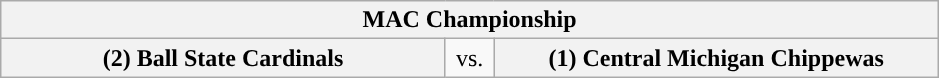<table class="wikitable">
<tr>
<th style="width: 604px;" colspan=3>MAC Championship</th>
</tr>
<tr>
<th style="width: 289px; ">(2) Ball State Cardinals</th>
<td style="width: 25px; text-align:center">vs.</td>
<th style="width: 289px; ">(1) Central Michigan Chippewas</th>
</tr>
</table>
